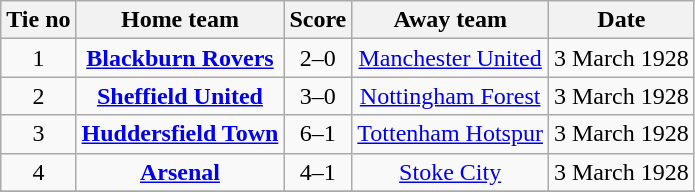<table class="wikitable" style="text-align: center">
<tr>
<th>Tie no</th>
<th>Home team</th>
<th>Score</th>
<th>Away team</th>
<th>Date</th>
</tr>
<tr>
<td>1</td>
<td><strong><a href='#'>Blackburn Rovers</a></strong></td>
<td>2–0</td>
<td><a href='#'>Manchester United</a></td>
<td>3 March 1928</td>
</tr>
<tr>
<td>2</td>
<td><strong><a href='#'>Sheffield United</a></strong></td>
<td>3–0</td>
<td><a href='#'>Nottingham Forest</a></td>
<td>3 March 1928</td>
</tr>
<tr>
<td>3</td>
<td><strong><a href='#'>Huddersfield Town</a></strong></td>
<td>6–1</td>
<td><a href='#'>Tottenham Hotspur</a></td>
<td>3 March 1928</td>
</tr>
<tr>
<td>4</td>
<td><strong><a href='#'>Arsenal</a></strong></td>
<td>4–1</td>
<td><a href='#'>Stoke City</a></td>
<td>3 March 1928</td>
</tr>
<tr>
</tr>
</table>
